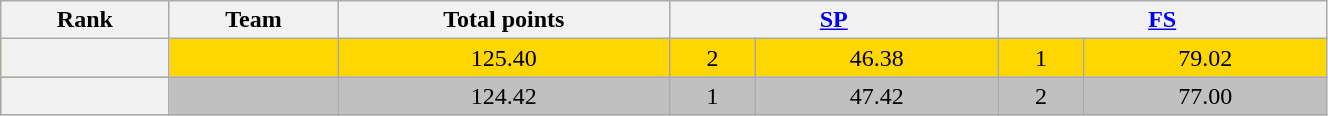<table class="wikitable sortable" style="text-align:left;" width="70%">
<tr>
<th scope="col">Rank</th>
<th scope="col">Team</th>
<th scope="col">Total points</th>
<th colspan="2" width="80px"><a href='#'>SP</a></th>
<th colspan="2" width="80px"><a href='#'>FS</a></th>
</tr>
<tr bgcolor="gold">
<th scope="row"></th>
<td></td>
<td style="text-align: center;">125.40</td>
<td style="text-align: center;">2</td>
<td style="text-align: center;">46.38</td>
<td style="text-align: center;">1</td>
<td style="text-align: center;">79.02</td>
</tr>
<tr bgcolor="silver">
<th scope="row"></th>
<td></td>
<td style="text-align: center;">124.42</td>
<td style="text-align: center;">1</td>
<td style="text-align: center;">47.42</td>
<td style="text-align: center;">2</td>
<td style="text-align: center;">77.00</td>
</tr>
</table>
